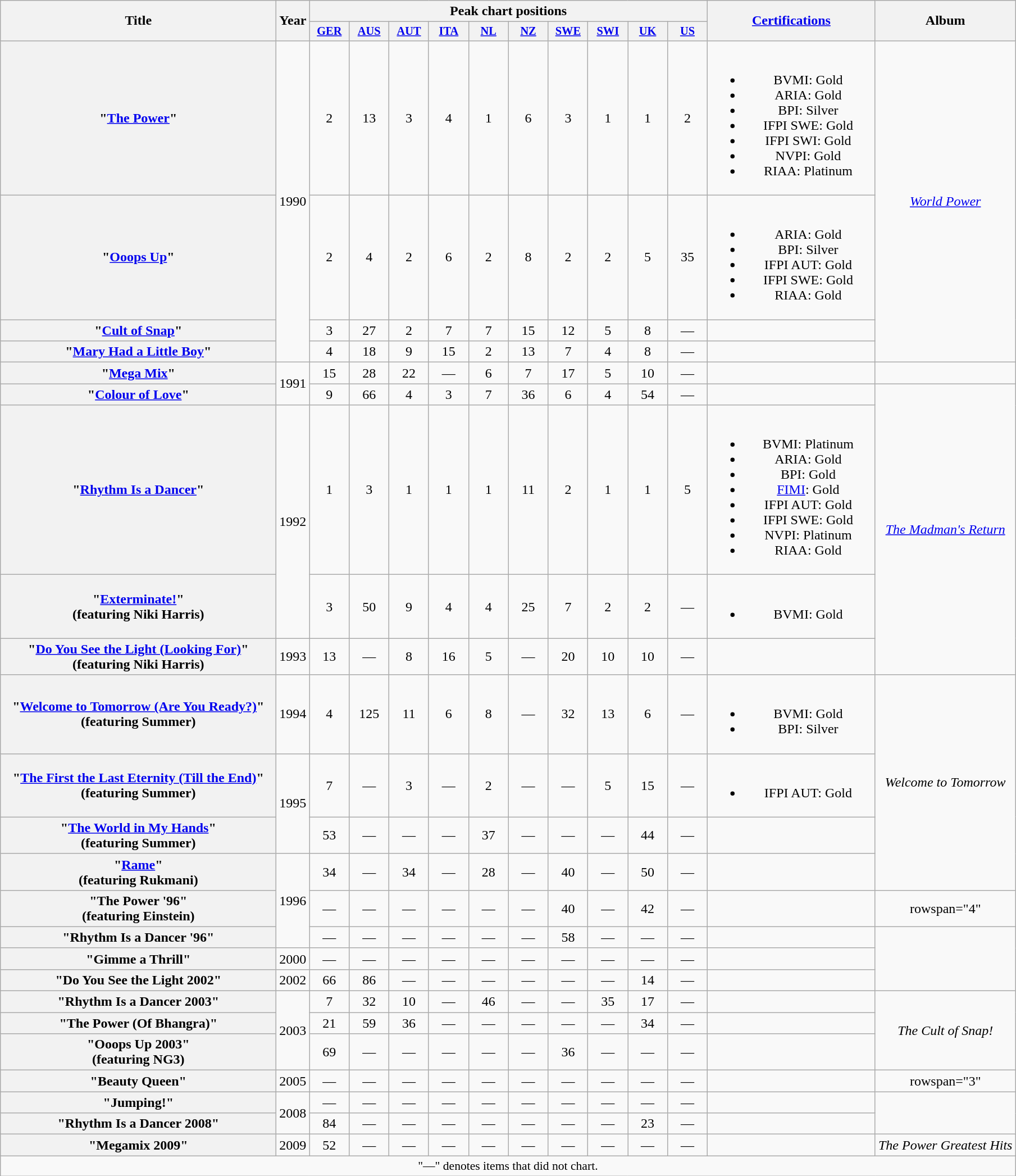<table class="wikitable plainrowheaders" style="text-align:center;">
<tr>
<th scope="col" rowspan="2" style="width:20em;">Title</th>
<th scope="col" rowspan="2">Year</th>
<th scope="col" colspan="10">Peak chart positions</th>
<th scope="col" rowspan="2" style="width:12em;"><a href='#'>Certifications</a></th>
<th scope="col" rowspan="2">Album</th>
</tr>
<tr>
<th style="width:3em;font-size:85%"><a href='#'>GER</a><br></th>
<th style="width:3em;font-size:85%"><a href='#'>AUS</a><br></th>
<th style="width:3em;font-size:85%"><a href='#'>AUT</a><br></th>
<th style="width:3em;font-size:85%"><a href='#'>ITA</a><br></th>
<th style="width:3em;font-size:85%"><a href='#'>NL</a><br></th>
<th style="width:3em;font-size:85%"><a href='#'>NZ</a><br></th>
<th style="width:3em;font-size:85%"><a href='#'>SWE</a><br></th>
<th style="width:3em;font-size:85%"><a href='#'>SWI</a><br></th>
<th style="width:3em;font-size:85%"><a href='#'>UK</a><br></th>
<th style="width:3em;font-size:85%"><a href='#'>US</a><br></th>
</tr>
<tr>
<th scope="row">"<a href='#'>The Power</a>"</th>
<td rowspan="4">1990</td>
<td>2</td>
<td>13</td>
<td>3</td>
<td>4</td>
<td>1</td>
<td>6</td>
<td>3</td>
<td>1</td>
<td>1</td>
<td>2</td>
<td><br><ul><li>BVMI: Gold</li><li>ARIA: Gold</li><li>BPI: Silver</li><li>IFPI SWE: Gold</li><li>IFPI SWI: Gold</li><li>NVPI: Gold</li><li>RIAA: Platinum</li></ul></td>
<td rowspan="4"><em><a href='#'>World Power</a></em></td>
</tr>
<tr>
<th scope="row">"<a href='#'>Ooops Up</a>"</th>
<td>2</td>
<td>4</td>
<td>2</td>
<td>6</td>
<td>2</td>
<td>8</td>
<td>2</td>
<td>2</td>
<td>5</td>
<td>35</td>
<td><br><ul><li>ARIA: Gold</li><li>BPI: Silver</li><li>IFPI AUT: Gold</li><li>IFPI SWE: Gold</li><li>RIAA: Gold</li></ul></td>
</tr>
<tr>
<th scope="row">"<a href='#'>Cult of Snap</a>"</th>
<td>3</td>
<td>27</td>
<td>2</td>
<td>7</td>
<td>7</td>
<td>15</td>
<td>12</td>
<td>5</td>
<td>8</td>
<td>—</td>
<td></td>
</tr>
<tr>
<th scope="row">"<a href='#'>Mary Had a Little Boy</a>"</th>
<td>4</td>
<td>18</td>
<td>9</td>
<td>15</td>
<td>2</td>
<td>13</td>
<td>7</td>
<td>4</td>
<td>8</td>
<td>—</td>
<td></td>
</tr>
<tr>
<th scope="row">"<a href='#'>Mega Mix</a>"</th>
<td rowspan="2">1991</td>
<td>15</td>
<td>28</td>
<td>22</td>
<td>—</td>
<td>6</td>
<td>7</td>
<td>17</td>
<td>5</td>
<td>10</td>
<td>—</td>
<td></td>
<td></td>
</tr>
<tr>
<th scope="row">"<a href='#'>Colour of Love</a>"</th>
<td>9</td>
<td>66</td>
<td>4</td>
<td>3</td>
<td>7</td>
<td>36</td>
<td>6</td>
<td>4</td>
<td>54</td>
<td>—</td>
<td></td>
<td rowspan="4"><em><a href='#'>The Madman's Return</a></em></td>
</tr>
<tr>
<th scope="row">"<a href='#'>Rhythm Is a Dancer</a>"</th>
<td rowspan="2">1992</td>
<td>1</td>
<td>3</td>
<td>1</td>
<td>1</td>
<td>1</td>
<td>11</td>
<td>2</td>
<td>1</td>
<td>1</td>
<td>5</td>
<td><br><ul><li>BVMI: Platinum</li><li>ARIA: Gold</li><li>BPI: Gold</li><li><a href='#'>FIMI</a>: Gold</li><li>IFPI AUT: Gold</li><li>IFPI SWE: Gold</li><li>NVPI: Platinum</li><li>RIAA: Gold</li></ul></td>
</tr>
<tr>
<th scope="row">"<a href='#'>Exterminate!</a>"<br><span>(featuring Niki Harris)</span></th>
<td>3</td>
<td>50</td>
<td>9</td>
<td>4</td>
<td>4</td>
<td>25</td>
<td>7</td>
<td>2</td>
<td>2</td>
<td>—</td>
<td><br><ul><li>BVMI: Gold</li></ul></td>
</tr>
<tr>
<th scope="row">"<a href='#'>Do You See the Light (Looking For)</a>"<br><span>(featuring Niki Harris)</span></th>
<td>1993</td>
<td>13</td>
<td>—</td>
<td>8</td>
<td>16</td>
<td>5</td>
<td>—</td>
<td>20</td>
<td>10</td>
<td>10</td>
<td>—</td>
<td></td>
</tr>
<tr>
<th scope="row">"<a href='#'>Welcome to Tomorrow (Are You Ready?)</a>"<br><span>(featuring Summer)</span></th>
<td>1994</td>
<td>4</td>
<td>125</td>
<td>11</td>
<td>6</td>
<td>8</td>
<td>—</td>
<td>32</td>
<td>13</td>
<td>6</td>
<td>—</td>
<td><br><ul><li>BVMI: Gold</li><li>BPI: Silver</li></ul></td>
<td rowspan="4"><em>Welcome to Tomorrow</em></td>
</tr>
<tr>
<th scope="row">"<a href='#'>The First the Last Eternity (Till the End)</a>"<br><span>(featuring Summer)</span></th>
<td rowspan="2">1995</td>
<td>7</td>
<td>—</td>
<td>3</td>
<td>—</td>
<td>2</td>
<td>—</td>
<td>—</td>
<td>5</td>
<td>15</td>
<td>—</td>
<td><br><ul><li>IFPI AUT: Gold</li></ul></td>
</tr>
<tr>
<th scope="row">"<a href='#'>The World in My Hands</a>"<br><span>(featuring Summer)</span></th>
<td>53</td>
<td>—</td>
<td>—</td>
<td>—</td>
<td>37</td>
<td>—</td>
<td>—</td>
<td>—</td>
<td>44</td>
<td>—</td>
<td></td>
</tr>
<tr>
<th scope="row">"<a href='#'>Rame</a>"<br><span>(featuring Rukmani)</span></th>
<td rowspan="3">1996</td>
<td>34</td>
<td>—</td>
<td>34</td>
<td>—</td>
<td>28</td>
<td>—</td>
<td>40</td>
<td>—</td>
<td>50</td>
<td>—</td>
<td></td>
</tr>
<tr>
<th scope="row">"The Power '96"<br><span>(featuring Einstein)</span></th>
<td>—</td>
<td>—</td>
<td>—</td>
<td>—</td>
<td>—</td>
<td>—</td>
<td>40</td>
<td>—</td>
<td>42</td>
<td>—</td>
<td></td>
<td>rowspan="4" </td>
</tr>
<tr>
<th scope="row">"Rhythm Is a Dancer '96"</th>
<td>—</td>
<td>—</td>
<td>—</td>
<td>—</td>
<td>—</td>
<td>—</td>
<td>58</td>
<td>—</td>
<td>—</td>
<td>—</td>
<td></td>
</tr>
<tr>
<th scope="row">"Gimme a Thrill"</th>
<td>2000</td>
<td>—</td>
<td>—</td>
<td>—</td>
<td>—</td>
<td>—</td>
<td>—</td>
<td>—</td>
<td>—</td>
<td>—</td>
<td>—</td>
<td></td>
</tr>
<tr>
<th scope="row">"Do You See the Light 2002"</th>
<td>2002</td>
<td>66</td>
<td>86</td>
<td>—</td>
<td>—</td>
<td>—</td>
<td>—</td>
<td>—</td>
<td>—</td>
<td>14</td>
<td>—</td>
<td></td>
</tr>
<tr>
<th scope="row">"Rhythm Is a Dancer 2003"</th>
<td rowspan="3">2003</td>
<td>7</td>
<td>32</td>
<td>10</td>
<td>—</td>
<td>46</td>
<td>—</td>
<td>—</td>
<td>35</td>
<td>17</td>
<td>—</td>
<td></td>
<td rowspan="3"><em>The Cult of Snap!</em></td>
</tr>
<tr>
<th scope="row">"The Power (Of Bhangra)"</th>
<td>21</td>
<td>59</td>
<td>36</td>
<td>—</td>
<td>—</td>
<td>—</td>
<td>—</td>
<td>—</td>
<td>34</td>
<td>—</td>
<td></td>
</tr>
<tr>
<th scope="row">"Ooops Up 2003" <br><span>(featuring NG3)</span></th>
<td>69</td>
<td>—</td>
<td>—</td>
<td>—</td>
<td>—</td>
<td>—</td>
<td>36</td>
<td>—</td>
<td>—</td>
<td>—</td>
<td></td>
</tr>
<tr>
<th scope="row">"Beauty Queen"</th>
<td>2005</td>
<td>—</td>
<td>—</td>
<td>—</td>
<td>—</td>
<td>—</td>
<td>—</td>
<td>—</td>
<td>—</td>
<td>—</td>
<td>—</td>
<td></td>
<td>rowspan="3" </td>
</tr>
<tr>
<th scope="row">"Jumping!"</th>
<td rowspan="2">2008</td>
<td>—</td>
<td>—</td>
<td>—</td>
<td>—</td>
<td>—</td>
<td>—</td>
<td>—</td>
<td>—</td>
<td>—</td>
<td>—</td>
<td></td>
</tr>
<tr>
<th scope="row">"Rhythm Is a Dancer 2008"</th>
<td>84</td>
<td>—</td>
<td>—</td>
<td>—</td>
<td>—</td>
<td>—</td>
<td>—</td>
<td>—</td>
<td>23</td>
<td>—</td>
<td></td>
</tr>
<tr>
<th scope="row">"Megamix 2009"</th>
<td>2009</td>
<td>52</td>
<td>—</td>
<td>—</td>
<td>—</td>
<td>—</td>
<td>—</td>
<td>—</td>
<td>—</td>
<td>—</td>
<td>—</td>
<td></td>
<td><em>The Power Greatest Hits</em></td>
</tr>
<tr>
<td colspan="15" style="text-align:center; font-size:90%;">"—" denotes items that did not chart.</td>
</tr>
</table>
